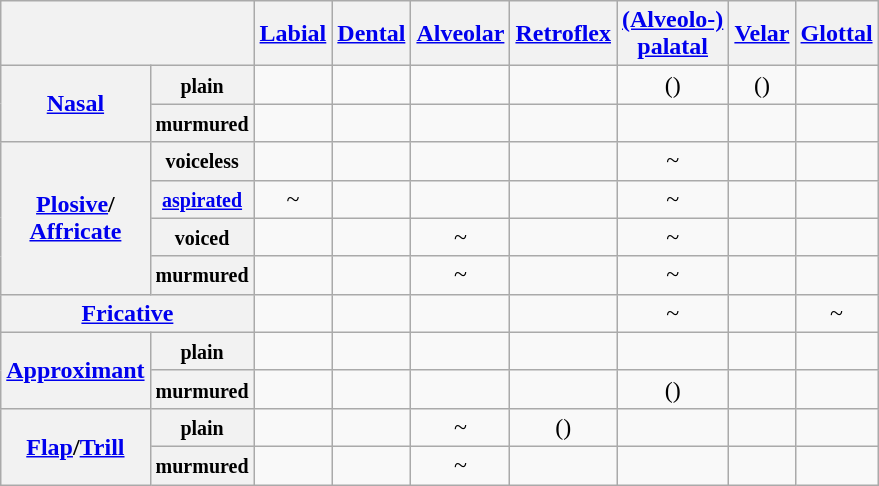<table class="wikitable">
<tr>
<th colspan=2></th>
<th><a href='#'>Labial</a></th>
<th><a href='#'>Dental</a></th>
<th><a href='#'>Alveolar</a></th>
<th><a href='#'>Retroflex</a></th>
<th><a href='#'>(Alveolo-)<br>palatal</a></th>
<th><a href='#'>Velar</a></th>
<th><a href='#'>Glottal</a></th>
</tr>
<tr style="text-align:center">
<th rowspan=2><a href='#'>Nasal</a></th>
<th><small>plain</small></th>
<td></td>
<td></td>
<td></td>
<td></td>
<td>()</td>
<td>()</td>
<td></td>
</tr>
<tr style="text-align:center">
<th><small>murmured</small></th>
<td></td>
<td></td>
<td></td>
<td></td>
<td></td>
<td></td>
<td></td>
</tr>
<tr style="text-align:center">
<th rowspan=4><a href='#'>Plosive</a>/<br><a href='#'>Affricate</a></th>
<th><small>voiceless</small></th>
<td></td>
<td></td>
<td></td>
<td></td>
<td>~</td>
<td></td>
<td></td>
</tr>
<tr style="text-align:center">
<th><small><a href='#'>aspirated</a></small></th>
<td>~</td>
<td></td>
<td></td>
<td></td>
<td>~</td>
<td></td>
<td></td>
</tr>
<tr style="text-align:center">
<th><small>voiced</small></th>
<td></td>
<td></td>
<td>~</td>
<td></td>
<td>~</td>
<td></td>
<td></td>
</tr>
<tr style="text-align:center">
<th><small>murmured</small></th>
<td></td>
<td></td>
<td>~</td>
<td></td>
<td>~</td>
<td></td>
<td></td>
</tr>
<tr style="text-align:center">
<th colspan=2><a href='#'>Fricative</a></th>
<td></td>
<td></td>
<td></td>
<td></td>
<td>~</td>
<td></td>
<td>~</td>
</tr>
<tr style="text-align:center">
<th rowspan=2><a href='#'>Approximant</a></th>
<th><small>plain</small></th>
<td></td>
<td></td>
<td></td>
<td></td>
<td></td>
<td></td>
<td></td>
</tr>
<tr style="text-align:center">
<th><small>murmured</small></th>
<td></td>
<td></td>
<td></td>
<td></td>
<td>()</td>
<td></td>
<td></td>
</tr>
<tr style="text-align:center">
<th rowspan=2><a href='#'>Flap</a>/<a href='#'>Trill</a></th>
<th><small>plain</small></th>
<td></td>
<td></td>
<td>~</td>
<td>()</td>
<td></td>
<td></td>
<td></td>
</tr>
<tr style="text-align:center">
<th><small>murmured</small></th>
<td></td>
<td></td>
<td>~</td>
<td></td>
<td></td>
<td></td>
<td></td>
</tr>
</table>
